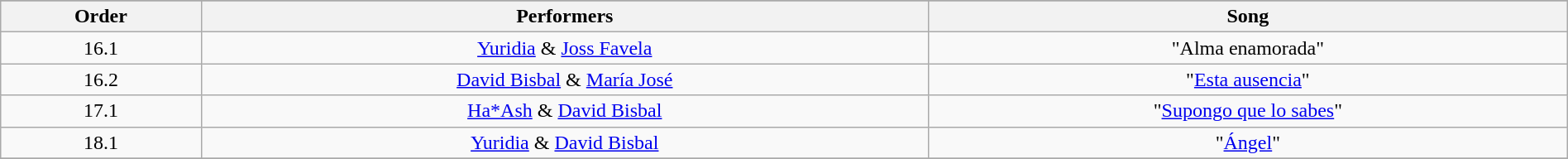<table class="wikitable" style="text-align:center; width:100%">
<tr>
</tr>
<tr>
<th>Order</th>
<th>Performers</th>
<th>Song</th>
</tr>
<tr>
<td>16.1</td>
<td><a href='#'>Yuridia</a> & <a href='#'>Joss Favela</a></td>
<td>"Alma enamorada"</td>
</tr>
<tr>
<td>16.2</td>
<td><a href='#'>David Bisbal</a> & <a href='#'>María José</a></td>
<td>"<a href='#'>Esta ausencia</a>"</td>
</tr>
<tr>
<td>17.1</td>
<td><a href='#'>Ha*Ash</a> & <a href='#'>David Bisbal</a></td>
<td>"<a href='#'>Supongo que lo sabes</a>"</td>
</tr>
<tr>
<td>18.1</td>
<td><a href='#'>Yuridia</a> & <a href='#'>David Bisbal</a></td>
<td>"<a href='#'>Ángel</a>"</td>
</tr>
<tr>
</tr>
</table>
